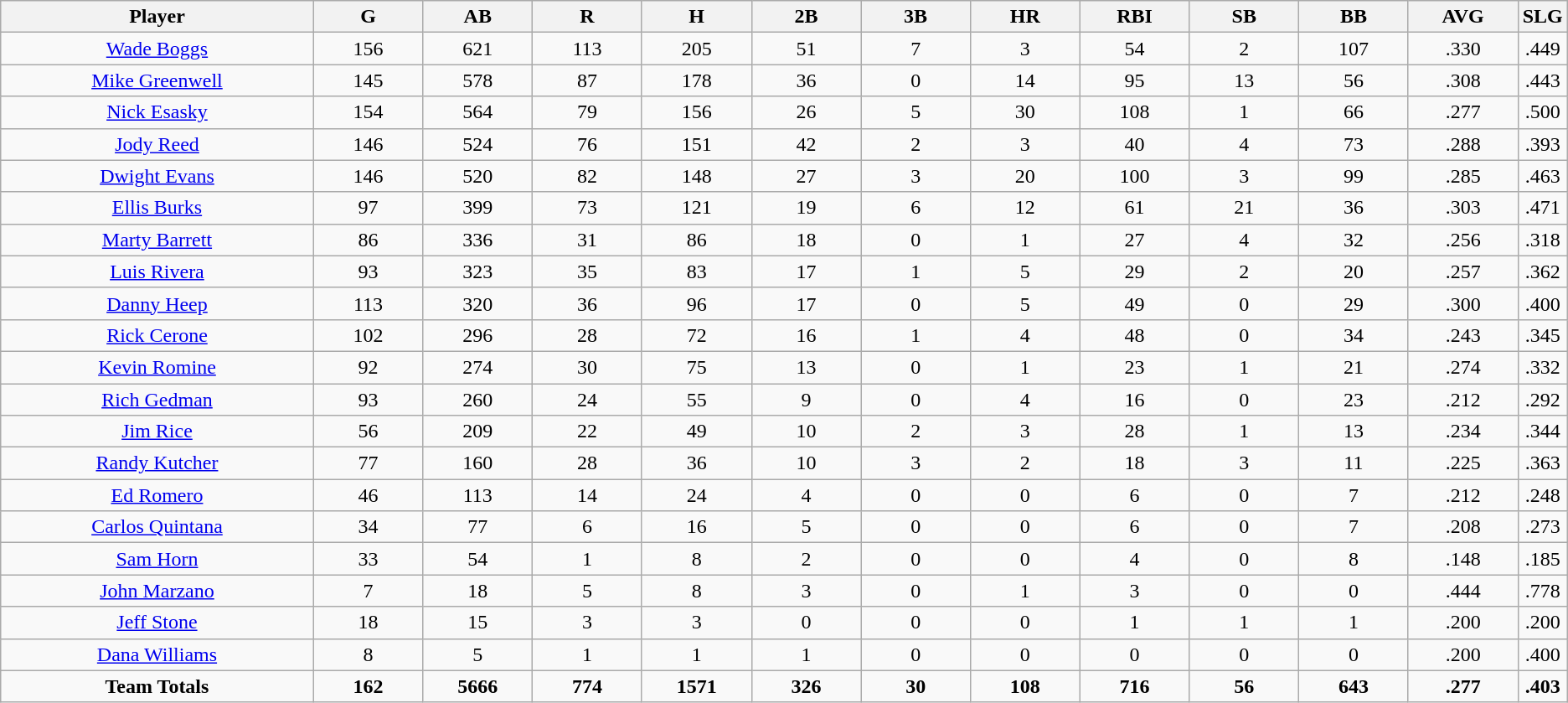<table class=wikitable style="text-align:center">
<tr>
<th bgcolor=#DDDDFF; width="20%">Player</th>
<th bgcolor=#DDDDFF; width="7%">G</th>
<th bgcolor=#DDDDFF; width="7%">AB</th>
<th bgcolor=#DDDDFF; width="7%">R</th>
<th bgcolor=#DDDDFF; width="7%">H</th>
<th bgcolor=#DDDDFF; width="7%">2B</th>
<th bgcolor=#DDDDFF; width="7%">3B</th>
<th bgcolor=#DDDDFF; width="7%">HR</th>
<th bgcolor=#DDDDFF; width="7%">RBI</th>
<th bgcolor=#DDDDFF; width="7%">SB</th>
<th bgcolor=#DDDDFF; width="7%">BB</th>
<th bgcolor=#DDDDFF; width="7%">AVG</th>
<th bgcolor=#DDDDFF; width="7%">SLG</th>
</tr>
<tr>
<td><a href='#'>Wade Boggs</a></td>
<td>156</td>
<td>621</td>
<td>113</td>
<td>205</td>
<td>51</td>
<td>7</td>
<td>3</td>
<td>54</td>
<td>2</td>
<td>107</td>
<td>.330</td>
<td>.449</td>
</tr>
<tr>
<td><a href='#'>Mike Greenwell</a></td>
<td>145</td>
<td>578</td>
<td>87</td>
<td>178</td>
<td>36</td>
<td>0</td>
<td>14</td>
<td>95</td>
<td>13</td>
<td>56</td>
<td>.308</td>
<td>.443</td>
</tr>
<tr>
<td><a href='#'>Nick Esasky</a></td>
<td>154</td>
<td>564</td>
<td>79</td>
<td>156</td>
<td>26</td>
<td>5</td>
<td>30</td>
<td>108</td>
<td>1</td>
<td>66</td>
<td>.277</td>
<td>.500</td>
</tr>
<tr>
<td><a href='#'>Jody Reed</a></td>
<td>146</td>
<td>524</td>
<td>76</td>
<td>151</td>
<td>42</td>
<td>2</td>
<td>3</td>
<td>40</td>
<td>4</td>
<td>73</td>
<td>.288</td>
<td>.393</td>
</tr>
<tr>
<td><a href='#'>Dwight Evans</a></td>
<td>146</td>
<td>520</td>
<td>82</td>
<td>148</td>
<td>27</td>
<td>3</td>
<td>20</td>
<td>100</td>
<td>3</td>
<td>99</td>
<td>.285</td>
<td>.463</td>
</tr>
<tr>
<td><a href='#'>Ellis Burks</a></td>
<td>97</td>
<td>399</td>
<td>73</td>
<td>121</td>
<td>19</td>
<td>6</td>
<td>12</td>
<td>61</td>
<td>21</td>
<td>36</td>
<td>.303</td>
<td>.471</td>
</tr>
<tr>
<td><a href='#'>Marty Barrett</a></td>
<td>86</td>
<td>336</td>
<td>31</td>
<td>86</td>
<td>18</td>
<td>0</td>
<td>1</td>
<td>27</td>
<td>4</td>
<td>32</td>
<td>.256</td>
<td>.318</td>
</tr>
<tr>
<td><a href='#'>Luis Rivera</a></td>
<td>93</td>
<td>323</td>
<td>35</td>
<td>83</td>
<td>17</td>
<td>1</td>
<td>5</td>
<td>29</td>
<td>2</td>
<td>20</td>
<td>.257</td>
<td>.362</td>
</tr>
<tr>
<td><a href='#'>Danny Heep</a></td>
<td>113</td>
<td>320</td>
<td>36</td>
<td>96</td>
<td>17</td>
<td>0</td>
<td>5</td>
<td>49</td>
<td>0</td>
<td>29</td>
<td>.300</td>
<td>.400</td>
</tr>
<tr>
<td><a href='#'>Rick Cerone</a></td>
<td>102</td>
<td>296</td>
<td>28</td>
<td>72</td>
<td>16</td>
<td>1</td>
<td>4</td>
<td>48</td>
<td>0</td>
<td>34</td>
<td>.243</td>
<td>.345</td>
</tr>
<tr>
<td><a href='#'>Kevin Romine</a></td>
<td>92</td>
<td>274</td>
<td>30</td>
<td>75</td>
<td>13</td>
<td>0</td>
<td>1</td>
<td>23</td>
<td>1</td>
<td>21</td>
<td>.274</td>
<td>.332</td>
</tr>
<tr>
<td><a href='#'>Rich Gedman</a></td>
<td>93</td>
<td>260</td>
<td>24</td>
<td>55</td>
<td>9</td>
<td>0</td>
<td>4</td>
<td>16</td>
<td>0</td>
<td>23</td>
<td>.212</td>
<td>.292</td>
</tr>
<tr>
<td><a href='#'>Jim Rice</a></td>
<td>56</td>
<td>209</td>
<td>22</td>
<td>49</td>
<td>10</td>
<td>2</td>
<td>3</td>
<td>28</td>
<td>1</td>
<td>13</td>
<td>.234</td>
<td>.344</td>
</tr>
<tr>
<td><a href='#'>Randy Kutcher</a></td>
<td>77</td>
<td>160</td>
<td>28</td>
<td>36</td>
<td>10</td>
<td>3</td>
<td>2</td>
<td>18</td>
<td>3</td>
<td>11</td>
<td>.225</td>
<td>.363</td>
</tr>
<tr>
<td><a href='#'>Ed Romero</a></td>
<td>46</td>
<td>113</td>
<td>14</td>
<td>24</td>
<td>4</td>
<td>0</td>
<td>0</td>
<td>6</td>
<td>0</td>
<td>7</td>
<td>.212</td>
<td>.248</td>
</tr>
<tr>
<td><a href='#'>Carlos Quintana</a></td>
<td>34</td>
<td>77</td>
<td>6</td>
<td>16</td>
<td>5</td>
<td>0</td>
<td>0</td>
<td>6</td>
<td>0</td>
<td>7</td>
<td>.208</td>
<td>.273</td>
</tr>
<tr>
<td><a href='#'>Sam Horn</a></td>
<td>33</td>
<td>54</td>
<td>1</td>
<td>8</td>
<td>2</td>
<td>0</td>
<td>0</td>
<td>4</td>
<td>0</td>
<td>8</td>
<td>.148</td>
<td>.185</td>
</tr>
<tr>
<td><a href='#'>John Marzano</a></td>
<td>7</td>
<td>18</td>
<td>5</td>
<td>8</td>
<td>3</td>
<td>0</td>
<td>1</td>
<td>3</td>
<td>0</td>
<td>0</td>
<td>.444</td>
<td>.778</td>
</tr>
<tr>
<td><a href='#'>Jeff Stone</a></td>
<td>18</td>
<td>15</td>
<td>3</td>
<td>3</td>
<td>0</td>
<td>0</td>
<td>0</td>
<td>1</td>
<td>1</td>
<td>1</td>
<td>.200</td>
<td>.200</td>
</tr>
<tr>
<td><a href='#'>Dana Williams</a></td>
<td>8</td>
<td>5</td>
<td>1</td>
<td>1</td>
<td>1</td>
<td>0</td>
<td>0</td>
<td>0</td>
<td>0</td>
<td>0</td>
<td>.200</td>
<td>.400</td>
</tr>
<tr>
<td><strong>Team Totals</strong></td>
<td><strong>162</strong></td>
<td><strong>5666</strong></td>
<td><strong>774</strong></td>
<td><strong>1571</strong></td>
<td><strong>326</strong></td>
<td><strong>30</strong></td>
<td><strong>108</strong></td>
<td><strong>716</strong></td>
<td><strong>56</strong></td>
<td><strong>643</strong></td>
<td><strong>.277</strong></td>
<td><strong>.403</strong></td>
</tr>
</table>
